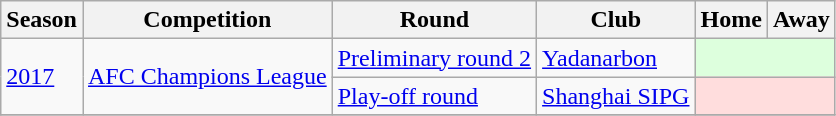<table class="wikitable">
<tr>
<th>Season</th>
<th>Competition</th>
<th>Round</th>
<th>Club</th>
<th>Home</th>
<th>Away</th>
</tr>
<tr>
<td rowspan=2><a href='#'>2017</a></td>
<td rowspan=2><a href='#'>AFC Champions League</a></td>
<td><a href='#'>Preliminary round 2</a></td>
<td> <a href='#'>Yadanarbon</a></td>
<td colspan="2" style="background:#dfd;"></td>
</tr>
<tr>
<td><a href='#'>Play-off round</a></td>
<td> <a href='#'>Shanghai SIPG</a></td>
<td colspan="2" style="background:#fdd;"></td>
</tr>
<tr>
</tr>
</table>
